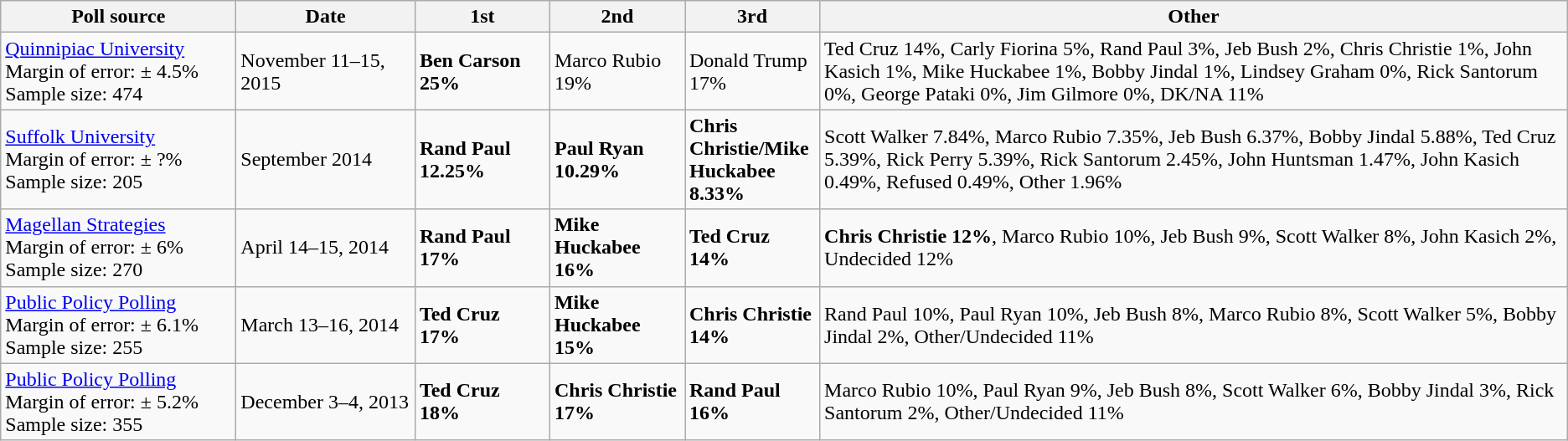<table class="wikitable">
<tr>
<th style="width:180px;">Poll source</th>
<th style="width:135px;">Date</th>
<th style="width:100px;">1st</th>
<th style="width:100px;">2nd</th>
<th style="width:100px;">3rd</th>
<th>Other</th>
</tr>
<tr>
<td><a href='#'>Quinnipiac University</a><br>Margin of error: ± 4.5%
<br>Sample size: 474</td>
<td>November 11–15, 2015</td>
<td><strong>Ben Carson<br>25%</strong></td>
<td>Marco Rubio<br>19%</td>
<td>Donald Trump<br>17%</td>
<td>Ted Cruz 14%, Carly Fiorina 5%, Rand Paul 3%, Jeb Bush 2%, Chris Christie 1%, John Kasich 1%, Mike Huckabee 1%, Bobby Jindal 1%, Lindsey Graham 0%, Rick Santorum 0%, George Pataki 0%, Jim Gilmore 0%, DK/NA 11%</td>
</tr>
<tr>
<td><a href='#'>Suffolk University</a><br>Margin of error: ± ?%
<br>Sample size: 205</td>
<td>September 2014</td>
<td><strong>Rand Paul<br>12.25%</strong></td>
<td><strong>Paul Ryan<br>10.29%</strong></td>
<td><strong>Chris Christie/Mike Huckabee<br>8.33%</strong></td>
<td>Scott Walker 7.84%, Marco Rubio 7.35%, Jeb Bush 6.37%, Bobby Jindal 5.88%, Ted Cruz 5.39%, Rick Perry 5.39%, Rick Santorum 2.45%, John Huntsman 1.47%, John Kasich 0.49%, Refused 0.49%, Other 1.96%</td>
</tr>
<tr>
<td><a href='#'>Magellan Strategies</a><br>Margin of error: ± 6%
<br>Sample size: 270</td>
<td>April 14–15, 2014</td>
<td><strong>Rand Paul<br>17%</strong></td>
<td><strong>Mike Huckabee<br>16%</strong></td>
<td><strong>Ted Cruz<br>14%</strong></td>
<td><span><strong>Chris Christie 12%</strong></span>, Marco Rubio 10%, Jeb Bush 9%, Scott Walker 8%, John Kasich 2%, Undecided 12%</td>
</tr>
<tr>
<td><a href='#'>Public Policy Polling</a><br>Margin of error: ± 6.1%
<br>Sample size: 255</td>
<td>March 13–16, 2014</td>
<td><strong>Ted Cruz<br>17%</strong></td>
<td><strong>Mike Huckabee<br>15%</strong></td>
<td><strong>Chris Christie<br>14%</strong></td>
<td>Rand Paul 10%, Paul Ryan 10%, Jeb Bush 8%, Marco Rubio 8%, Scott Walker 5%, Bobby Jindal 2%, Other/Undecided 11%</td>
</tr>
<tr>
<td><a href='#'>Public Policy Polling</a><br>Margin of error: ± 5.2%
<br>Sample size: 355</td>
<td>December 3–4, 2013</td>
<td><strong>Ted Cruz<br>18%</strong></td>
<td><strong>Chris Christie<br>17%</strong></td>
<td><strong>Rand Paul<br>16%</strong></td>
<td>Marco Rubio 10%, Paul Ryan 9%, Jeb Bush 8%, Scott Walker 6%, Bobby Jindal 3%, Rick Santorum 2%, Other/Undecided 11%</td>
</tr>
</table>
